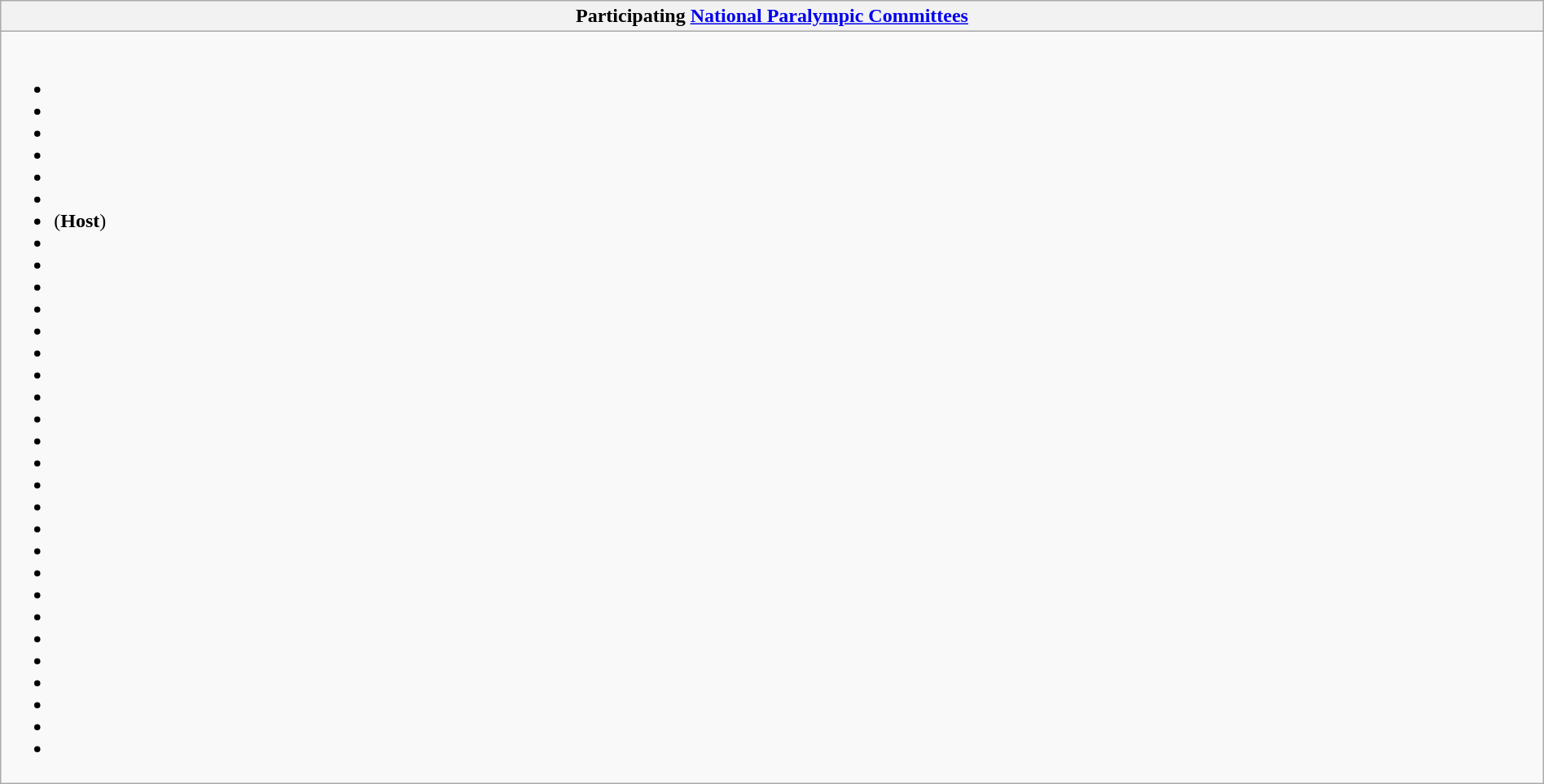<table class="wikitable mw-collapsible" style="width:100%;">
<tr>
<th>Participating <a href='#'>National Paralympic Committees</a></th>
</tr>
<tr>
<td><br><ul><li></li><li></li><li></li><li></li><li></li><li></li><li> (<strong>Host</strong>)</li><li></li><li></li><li></li><li></li><li></li><li></li><li></li><li></li><li></li><li></li><li></li><li></li><li></li><li></li><li></li><li></li><li></li><li></li><li></li><li></li><li></li><li></li><li></li><li></li></ul></td>
</tr>
</table>
